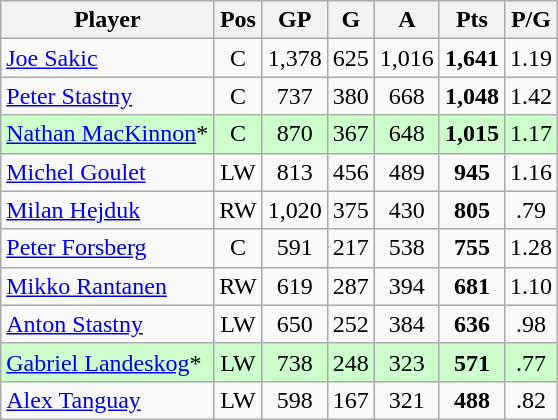<table class="wikitable" style="text-align:center">
<tr>
<th>Player</th>
<th>Pos</th>
<th>GP</th>
<th>G</th>
<th>A</th>
<th>Pts</th>
<th>P/G</th>
</tr>
<tr>
<td style="text-align:left;"><a href='#'>Joe Sakic</a></td>
<td>C</td>
<td>1,378</td>
<td>625</td>
<td>1,016</td>
<td><strong>1,641</strong></td>
<td>1.19</td>
</tr>
<tr>
<td style="text-align:left;"><a href='#'>Peter Stastny</a></td>
<td>C</td>
<td>737</td>
<td>380</td>
<td>668</td>
<td><strong>1,048</strong></td>
<td>1.42</td>
</tr>
<tr style="background:#cfc;">
<td style="text-align:left;"><a href='#'>Nathan MacKinnon</a>*</td>
<td>C</td>
<td>870</td>
<td>367</td>
<td>648</td>
<td><strong>1,015</strong></td>
<td>1.17</td>
</tr>
<tr>
<td style="text-align:left;"><a href='#'>Michel Goulet</a></td>
<td>LW</td>
<td>813</td>
<td>456</td>
<td>489</td>
<td><strong>945</strong></td>
<td>1.16</td>
</tr>
<tr>
<td style="text-align:left;"><a href='#'>Milan Hejduk</a></td>
<td>RW</td>
<td>1,020</td>
<td>375</td>
<td>430</td>
<td><strong>805</strong></td>
<td>.79</td>
</tr>
<tr>
<td style="text-align:left;"><a href='#'>Peter Forsberg</a></td>
<td>C</td>
<td>591</td>
<td>217</td>
<td>538</td>
<td><strong>755</strong></td>
<td>1.28</td>
</tr>
<tr>
<td style="text-align:left;"><a href='#'>Mikko Rantanen</a></td>
<td>RW</td>
<td>619</td>
<td>287</td>
<td>394</td>
<td><strong>681</strong></td>
<td>1.10</td>
</tr>
<tr>
<td style="text-align:left;"><a href='#'>Anton Stastny</a></td>
<td>LW</td>
<td>650</td>
<td>252</td>
<td>384</td>
<td><strong>636</strong></td>
<td>.98</td>
</tr>
<tr style="background:#cfc;">
<td style="text-align:left;"><a href='#'>Gabriel Landeskog</a>*</td>
<td>LW</td>
<td>738</td>
<td>248</td>
<td>323</td>
<td><strong>571</strong></td>
<td>.77</td>
</tr>
<tr>
<td style="text-align:left;"><a href='#'>Alex Tanguay</a></td>
<td>LW</td>
<td>598</td>
<td>167</td>
<td>321</td>
<td><strong>488</strong></td>
<td>.82</td>
</tr>
</table>
